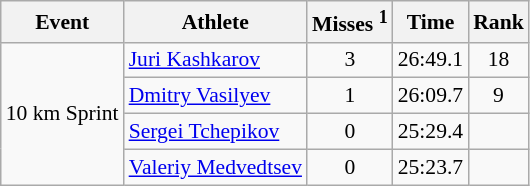<table class="wikitable" style="font-size:90%">
<tr>
<th>Event</th>
<th>Athlete</th>
<th>Misses <sup>1</sup></th>
<th>Time</th>
<th>Rank</th>
</tr>
<tr>
<td rowspan="4">10 km Sprint</td>
<td><a href='#'>Juri Kashkarov</a></td>
<td align="center">3</td>
<td align="center">26:49.1</td>
<td align="center">18</td>
</tr>
<tr>
<td><a href='#'>Dmitry Vasilyev</a></td>
<td align="center">1</td>
<td align="center">26:09.7</td>
<td align="center">9</td>
</tr>
<tr>
<td><a href='#'>Sergei Tchepikov</a></td>
<td align="center">0</td>
<td align="center">25:29.4</td>
<td align="center"></td>
</tr>
<tr>
<td><a href='#'>Valeriy Medvedtsev</a></td>
<td align="center">0</td>
<td align="center">25:23.7</td>
<td align="center"></td>
</tr>
</table>
